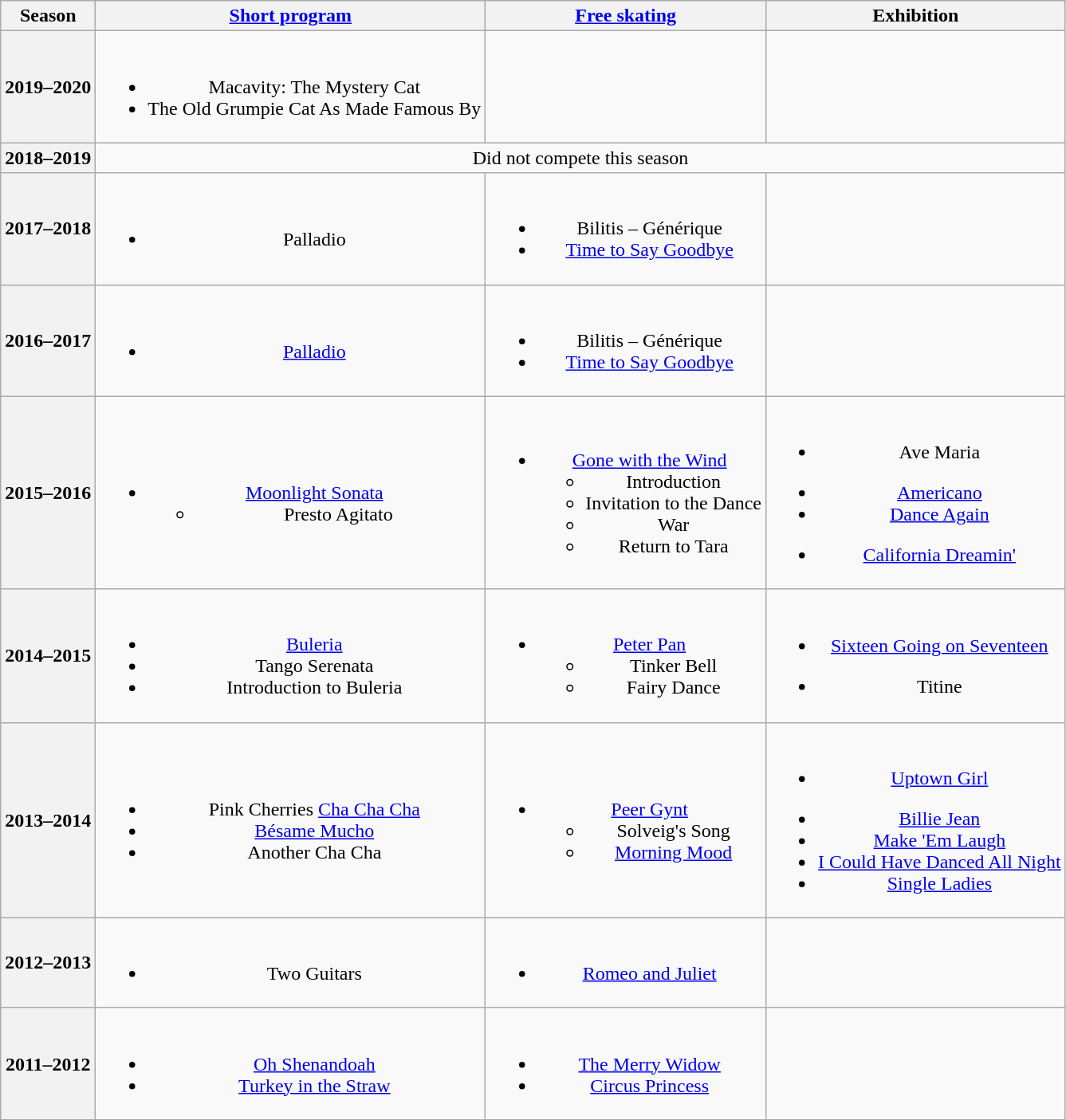<table class=wikitable style=text-align:center>
<tr>
<th>Season</th>
<th><a href='#'>Short program</a></th>
<th><a href='#'>Free skating</a></th>
<th>Exhibition</th>
</tr>
<tr>
<th>2019–2020 <br></th>
<td><br><ul><li>Macavity: The Mystery Cat <br></li><li>The Old Grumpie Cat As Made Famous By <br></li></ul></td>
<td></td>
<td></td>
</tr>
<tr>
<th>2018–2019 <br></th>
<td rowspan=1 colspan=3>Did not compete this season</td>
</tr>
<tr>
<th>2017–2018 <br> </th>
<td><br><ul><li>Palladio <br></li></ul></td>
<td><br><ul><li>Bilitis – Générique <br></li><li><a href='#'>Time to Say Goodbye</a> <br></li></ul></td>
<td></td>
</tr>
<tr>
<th>2016–2017 <br> </th>
<td><br><ul><li><a href='#'>Palladio</a> <br></li></ul></td>
<td><br><ul><li>Bilitis – Générique <br></li><li><a href='#'>Time to Say Goodbye</a> <br></li></ul></td>
<td></td>
</tr>
<tr>
<th>2015–2016 <br> </th>
<td><br><ul><li><a href='#'>Moonlight Sonata</a> <br><ul><li>Presto Agitato <br></li></ul></li></ul></td>
<td><br><ul><li><a href='#'>Gone with the Wind</a> <br><ul><li>Introduction</li><li>Invitation to the Dance</li><li>War</li><li>Return to Tara</li></ul></li></ul></td>
<td><br><ul><li>Ave Maria <br></li></ul><ul><li><a href='#'>Americano</a> <br></li><li><a href='#'>Dance Again</a> <br></li></ul><ul><li><a href='#'>California Dreamin'</a> <br></li></ul></td>
</tr>
<tr>
<th>2014–2015 <br> </th>
<td><br><ul><li><a href='#'>Buleria</a> <br></li><li>Tango Serenata <br></li><li>Introduction to Buleria <br></li></ul></td>
<td><br><ul><li><a href='#'>Peter Pan</a> <br><ul><li>Tinker Bell</li><li>Fairy Dance</li></ul></li></ul></td>
<td><br><ul><li><a href='#'>Sixteen Going on Seventeen</a> <br></li></ul><ul><li>Titine <br></li></ul></td>
</tr>
<tr>
<th>2013–2014 <br> </th>
<td><br><ul><li>Pink Cherries <a href='#'>Cha Cha Cha</a></li><li><a href='#'>Bésame Mucho</a></li><li>Another Cha Cha <br></li></ul></td>
<td><br><ul><li><a href='#'>Peer Gynt</a> <br><ul><li>Solveig's Song</li><li><a href='#'>Morning Mood</a></li></ul></li></ul></td>
<td><br><ul><li><a href='#'>Uptown Girl</a> <br></li></ul><ul><li><a href='#'>Billie Jean</a> <br></li><li><a href='#'>Make 'Em Laugh</a> <br></li><li><a href='#'>I Could Have Danced All Night</a> <br></li><li><a href='#'>Single Ladies</a> <br></li></ul></td>
</tr>
<tr>
<th>2012–2013 <br> </th>
<td><br><ul><li>Two Guitars <br></li></ul></td>
<td><br><ul><li><a href='#'>Romeo and Juliet</a> <br></li></ul></td>
<td></td>
</tr>
<tr>
<th>2011–2012 <br> </th>
<td><br><ul><li><a href='#'>Oh Shenandoah</a></li><li><a href='#'>Turkey in the Straw</a> <br></li></ul></td>
<td><br><ul><li><a href='#'>The Merry Widow</a> <br></li><li><a href='#'>Circus Princess</a> <br></li></ul></td>
<td></td>
</tr>
</table>
